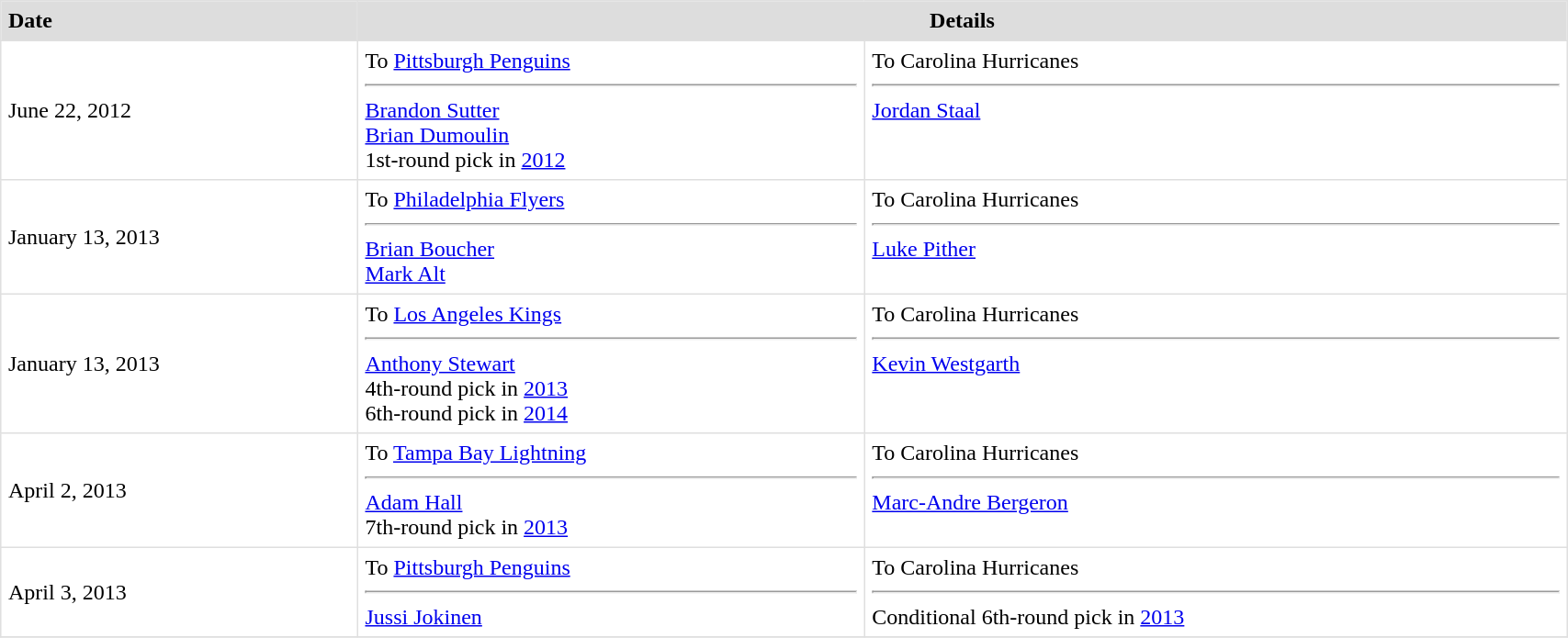<table border=1 style="border-collapse:collapse" bordercolor="#DFDFDF" cellpadding="5" width=90%>
<tr bgcolor="#dddddd">
<th style="text-align:left;">Date</th>
<th colspan="2">Details</th>
</tr>
<tr>
<td>June 22, 2012</td>
<td valign="top">To <a href='#'>Pittsburgh Penguins</a> <hr><a href='#'>Brandon Sutter</a><br><a href='#'>Brian Dumoulin</a><br>1st-round pick in <a href='#'>2012</a></td>
<td valign="top">To Carolina Hurricanes <hr><a href='#'>Jordan Staal</a></td>
</tr>
<tr>
<td>January 13, 2013</td>
<td valign="top">To <a href='#'>Philadelphia Flyers</a> <hr><a href='#'>Brian Boucher</a><br><a href='#'>Mark Alt</a></td>
<td valign="top">To Carolina Hurricanes <hr><a href='#'>Luke Pither</a></td>
</tr>
<tr>
<td>January 13, 2013</td>
<td valign="top">To <a href='#'>Los Angeles Kings</a> <hr><a href='#'>Anthony Stewart</a><br>4th-round pick in <a href='#'>2013</a><br>6th-round pick in <a href='#'>2014</a></td>
<td valign="top">To Carolina Hurricanes <hr><a href='#'>Kevin Westgarth</a></td>
</tr>
<tr>
<td>April 2, 2013</td>
<td valign="top">To <a href='#'>Tampa Bay Lightning</a> <hr><a href='#'>Adam Hall</a><br>7th-round pick in <a href='#'>2013</a></td>
<td valign="top">To Carolina Hurricanes <hr><a href='#'>Marc-Andre Bergeron</a></td>
</tr>
<tr>
<td>April 3, 2013</td>
<td valign="top">To <a href='#'>Pittsburgh Penguins</a> <hr><a href='#'>Jussi Jokinen</a></td>
<td valign="top">To Carolina Hurricanes <hr>Conditional 6th-round pick in <a href='#'>2013</a></td>
</tr>
<tr>
</tr>
</table>
